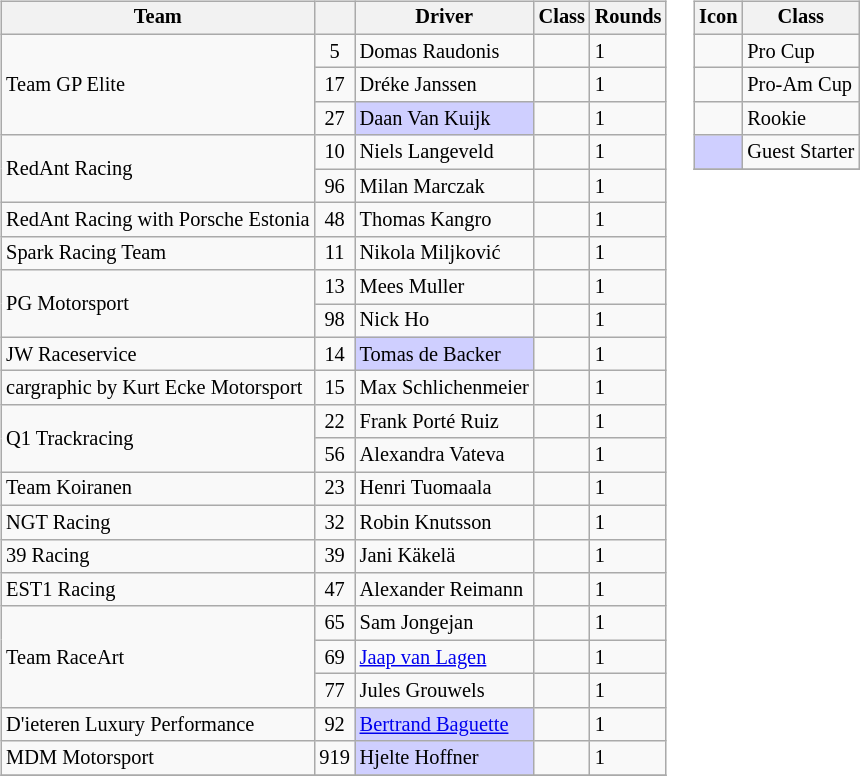<table>
<tr>
<td><br><table class="wikitable" style="font-size: 85%;">
<tr>
<th>Team</th>
<th></th>
<th>Driver</th>
<th>Class</th>
<th>Rounds</th>
</tr>
<tr>
<td rowspan="3"> Team GP Elite</td>
<td align="center">5</td>
<td> Domas Raudonis</td>
<td align="center"></td>
<td>1</td>
</tr>
<tr>
<td align="center">17</td>
<td> Dréke Janssen</td>
<td align="center"></td>
<td>1</td>
</tr>
<tr>
<td align="center">27</td>
<td style="background-color:#CFCFFF"> Daan Van Kuijk</td>
<td align="center"></td>
<td>1</td>
</tr>
<tr>
<td rowspan="2"> RedAnt Racing</td>
<td align="center">10</td>
<td> Niels Langeveld</td>
<td align="center"></td>
<td>1</td>
</tr>
<tr>
<td align="center">96</td>
<td> Milan Marczak</td>
<td align="center"></td>
<td>1</td>
</tr>
<tr>
<td> RedAnt Racing with Porsche Estonia</td>
<td align="center">48</td>
<td> Thomas Kangro</td>
<td align="center"></td>
<td>1</td>
</tr>
<tr>
<td> Spark Racing Team</td>
<td align="center">11</td>
<td> Nikola Miljković</td>
<td align="center"></td>
<td>1</td>
</tr>
<tr>
<td rowspan="2"> PG Motorsport</td>
<td align="center">13</td>
<td> Mees Muller</td>
<td align="center"></td>
<td>1</td>
</tr>
<tr>
<td align="center">98</td>
<td> Nick Ho</td>
<td align="center"></td>
<td>1</td>
</tr>
<tr>
<td> JW Raceservice</td>
<td align="center">14</td>
<td style="background-color:#CFCFFF"> Tomas de Backer</td>
<td align="center"></td>
<td>1</td>
</tr>
<tr>
<td> cargraphic by Kurt Ecke Motorsport</td>
<td align="center">15</td>
<td> Max Schlichenmeier</td>
<td align="center"></td>
<td>1</td>
</tr>
<tr>
<td rowspan="2"> Q1 Trackracing</td>
<td align="center">22</td>
<td> Frank Porté Ruiz</td>
<td align="center"></td>
<td>1</td>
</tr>
<tr>
<td align="center">56</td>
<td> Alexandra Vateva</td>
<td align="center"></td>
<td>1</td>
</tr>
<tr>
<td> Team Koiranen</td>
<td align="center">23</td>
<td> Henri Tuomaala</td>
<td align="center"></td>
<td>1</td>
</tr>
<tr>
<td> NGT Racing</td>
<td align="center">32</td>
<td> Robin Knutsson</td>
<td align="center"></td>
<td>1</td>
</tr>
<tr>
<td> 39 Racing</td>
<td align="center">39</td>
<td> Jani Käkelä</td>
<td align="center"></td>
<td>1</td>
</tr>
<tr>
<td> EST1 Racing</td>
<td align="center">47</td>
<td> Alexander Reimann</td>
<td align="center"></td>
<td>1</td>
</tr>
<tr>
<td rowspan="3"> Team RaceArt</td>
<td align="center">65</td>
<td> Sam Jongejan</td>
<td align="center"></td>
<td>1</td>
</tr>
<tr>
<td align="center">69</td>
<td> <a href='#'>Jaap van Lagen</a></td>
<td align="center"></td>
<td>1</td>
</tr>
<tr>
<td align="center">77</td>
<td> Jules Grouwels</td>
<td align="center"></td>
<td>1</td>
</tr>
<tr>
<td> D'ieteren Luxury Performance</td>
<td align="center">92</td>
<td style="background-color:#CFCFFF"> <a href='#'>Bertrand Baguette</a></td>
<td align="center"></td>
<td>1</td>
</tr>
<tr>
<td rowspan="1"> MDM Motorsport</td>
<td align="center">919</td>
<td style="background-color:#CFCFFF"> Hjelte Hoffner</td>
<td align="center"></td>
<td>1</td>
</tr>
<tr>
</tr>
</table>
</td>
<td valign="top"><br><table class="wikitable" style="font-size: 85%;">
<tr>
<th>Icon</th>
<th>Class</th>
</tr>
<tr>
<td align="center"></td>
<td>Pro Cup</td>
</tr>
<tr>
<td align="center"></td>
<td>Pro-Am Cup</td>
</tr>
<tr>
<td align="center"></td>
<td>Rookie</td>
</tr>
<tr>
<td align="center" style="background-color:#CFCFFF"></td>
<td>Guest Starter</td>
</tr>
<tr>
</tr>
</table>
</td>
</tr>
</table>
